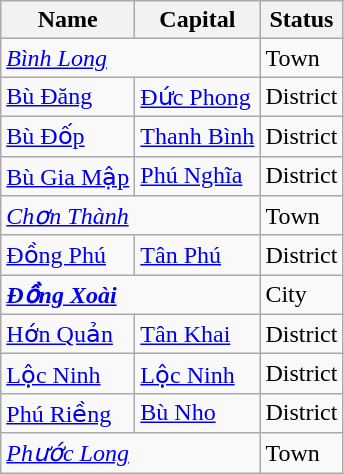<table class="wikitable sortable">
<tr>
<th>Name</th>
<th>Capital</th>
<th>Status</th>
</tr>
<tr>
<td colspan="2"><em><a href='#'>Bình Long</a></em></td>
<td>Town</td>
</tr>
<tr>
<td><a href='#'>Bù Đăng</a></td>
<td><a href='#'>Đức Phong</a></td>
<td>District</td>
</tr>
<tr>
<td><a href='#'>Bù Đốp</a></td>
<td><a href='#'>Thanh Bình</a></td>
<td>District</td>
</tr>
<tr>
<td><a href='#'>Bù Gia Mập</a></td>
<td><a href='#'>Phú Nghĩa</a></td>
<td>District</td>
</tr>
<tr>
<td colspan="2"><em><a href='#'>Chơn Thành</a></em></td>
<td>Town</td>
</tr>
<tr>
<td><a href='#'>Đồng Phú</a></td>
<td><a href='#'>Tân Phú</a></td>
<td>District</td>
</tr>
<tr>
<td colspan="2"><strong><em><a href='#'>Đồng Xoài</a></em></strong></td>
<td>City</td>
</tr>
<tr>
<td><a href='#'>Hớn Quản</a></td>
<td><a href='#'>Tân Khai</a></td>
<td>District</td>
</tr>
<tr>
<td><a href='#'>Lộc Ninh</a></td>
<td><a href='#'>Lộc Ninh</a></td>
<td>District</td>
</tr>
<tr>
<td><a href='#'>Phú Riềng</a></td>
<td><a href='#'>Bù Nho</a></td>
<td>District</td>
</tr>
<tr>
<td colspan="2"><em><a href='#'>Phước Long</a></em></td>
<td>Town</td>
</tr>
</table>
